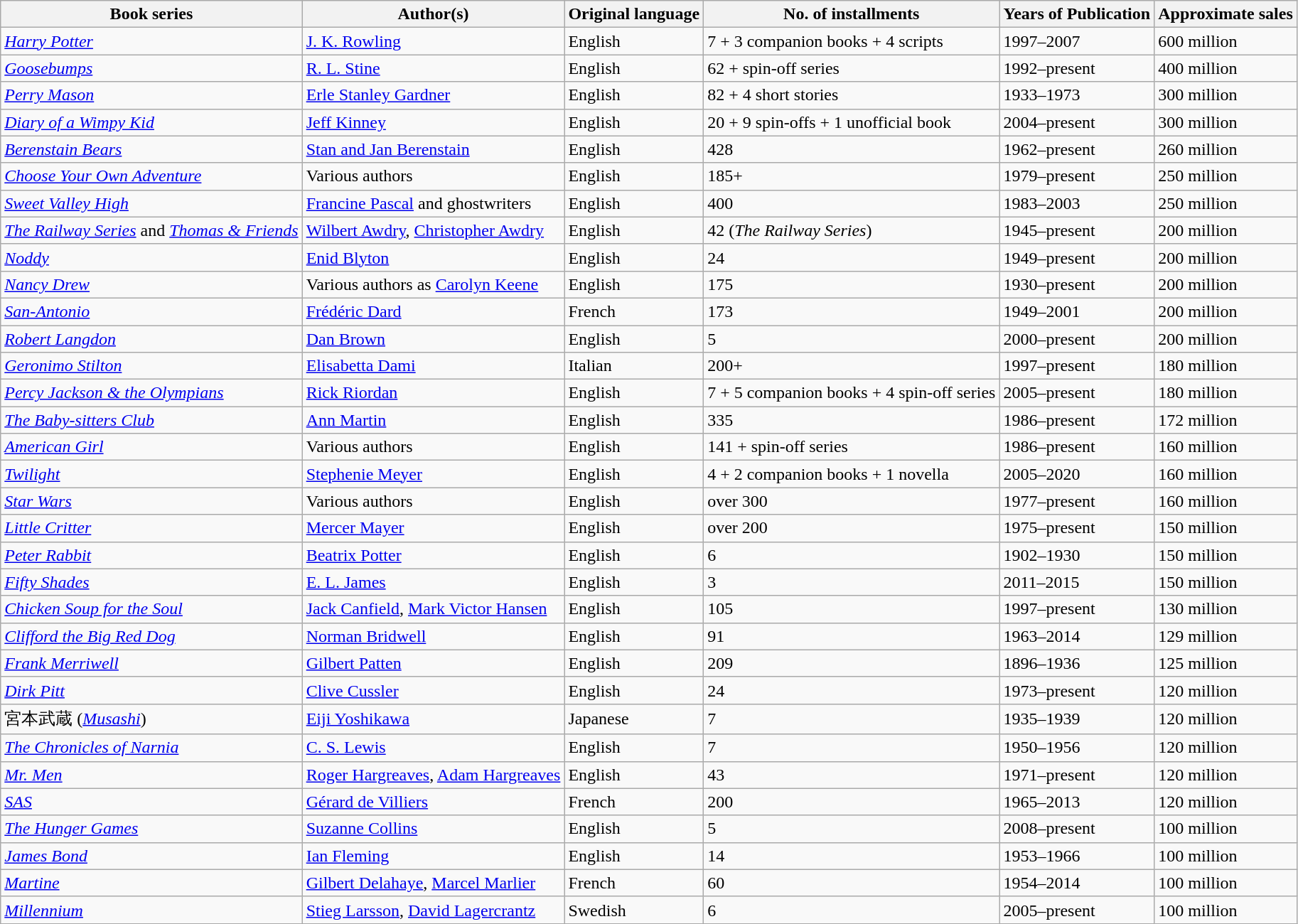<table class="wikitable sortable">
<tr ">
<th>Book series</th>
<th>Author(s)</th>
<th>Original language</th>
<th>No. of installments</th>
<th>Years of Publication</th>
<th>Approximate sales</th>
</tr>
<tr>
<td><em><a href='#'>Harry Potter</a></em></td>
<td><a href='#'>J. K. Rowling</a></td>
<td>English</td>
<td>7 + 3 companion books + 4 scripts</td>
<td>1997–2007</td>
<td>600 million</td>
</tr>
<tr>
<td><em><a href='#'>Goosebumps</a></em></td>
<td><a href='#'>R. L. Stine</a></td>
<td>English</td>
<td>62 + spin-off series</td>
<td>1992–present</td>
<td>400 million</td>
</tr>
<tr>
<td><em><a href='#'>Perry Mason</a></em></td>
<td><a href='#'>Erle Stanley Gardner</a></td>
<td>English</td>
<td>82 + 4 short stories</td>
<td>1933–1973</td>
<td>300 million</td>
</tr>
<tr>
<td><em><a href='#'>Diary of a Wimpy Kid</a></em></td>
<td><a href='#'>Jeff Kinney</a></td>
<td>English</td>
<td>20 + 9 spin-offs + 1 unofficial book</td>
<td>2004–present</td>
<td>300 million</td>
</tr>
<tr>
<td><em><a href='#'>Berenstain Bears</a></em></td>
<td><a href='#'>Stan and Jan Berenstain</a></td>
<td>English</td>
<td data-sort-value=300>428</td>
<td>1962–present</td>
<td>260 million</td>
</tr>
<tr>
<td><em><a href='#'>Choose Your Own Adventure</a></em></td>
<td>Various authors</td>
<td>English</td>
<td>185+</td>
<td>1979–present</td>
<td>250 million</td>
</tr>
<tr>
<td><em><a href='#'>Sweet Valley High</a></em></td>
<td><a href='#'>Francine Pascal</a> and ghostwriters</td>
<td>English</td>
<td>400</td>
<td>1983–2003</td>
<td>250 million</td>
</tr>
<tr>
<td><em><a href='#'>The Railway Series</a></em> and <em><a href='#'>Thomas & Friends</a></em></td>
<td><a href='#'>Wilbert Awdry</a>, <a href='#'>Christopher Awdry</a></td>
<td>English</td>
<td>42 (<em>The Railway Series</em>)</td>
<td>1945–present</td>
<td>200 million</td>
</tr>
<tr>
<td><em><a href='#'>Noddy</a></em></td>
<td><a href='#'>Enid Blyton</a></td>
<td>English</td>
<td>24</td>
<td>1949–present</td>
<td>200 million</td>
</tr>
<tr>
<td><em><a href='#'>Nancy Drew</a></em></td>
<td>Various authors as <a href='#'>Carolyn Keene</a></td>
<td>English</td>
<td>175</td>
<td>1930–present</td>
<td>200 million</td>
</tr>
<tr>
<td><em><a href='#'>San-Antonio</a></em></td>
<td><a href='#'>Frédéric Dard</a></td>
<td>French</td>
<td>173</td>
<td>1949–2001</td>
<td>200 million</td>
</tr>
<tr>
<td><em><a href='#'>Robert Langdon</a></em></td>
<td><a href='#'>Dan Brown</a></td>
<td>English</td>
<td>5</td>
<td>2000–present</td>
<td>200 million</td>
</tr>
<tr>
<td><em><a href='#'>Geronimo Stilton</a></em></td>
<td><a href='#'>Elisabetta Dami</a></td>
<td>Italian</td>
<td>200+</td>
<td>1997–present</td>
<td>180 million</td>
</tr>
<tr>
<td><em><a href='#'>Percy Jackson & the Olympians</a></em></td>
<td><a href='#'>Rick Riordan</a></td>
<td>English</td>
<td>7 + 5 companion books + 4 spin-off series</td>
<td>2005–present</td>
<td>180 million</td>
</tr>
<tr>
<td><em><a href='#'>The Baby-sitters Club</a></em></td>
<td><a href='#'>Ann Martin</a></td>
<td>English</td>
<td>335</td>
<td>1986–present</td>
<td>172 million</td>
</tr>
<tr>
<td><em><a href='#'>American Girl</a></em></td>
<td>Various authors</td>
<td>English</td>
<td>141 + spin-off series</td>
<td>1986–present</td>
<td>160 million</td>
</tr>
<tr>
<td><em><a href='#'>Twilight</a></em></td>
<td><a href='#'>Stephenie Meyer</a></td>
<td>English</td>
<td>4 + 2 companion books + 1 novella</td>
<td>2005–2020</td>
<td>160 million</td>
</tr>
<tr>
<td><em><a href='#'>Star Wars</a></em></td>
<td>Various authors</td>
<td>English</td>
<td data-sort-value=300>over 300</td>
<td>1977–present</td>
<td>160 million</td>
</tr>
<tr>
<td><em><a href='#'>Little Critter</a></em></td>
<td><a href='#'>Mercer Mayer</a></td>
<td>English</td>
<td data-sort-value="200">over 200</td>
<td>1975–present</td>
<td>150 million</td>
</tr>
<tr>
<td><em><a href='#'>Peter Rabbit</a></em></td>
<td><a href='#'>Beatrix Potter</a></td>
<td>English</td>
<td>6</td>
<td>1902–1930</td>
<td>150 million</td>
</tr>
<tr>
<td><em><a href='#'>Fifty Shades</a></em></td>
<td><a href='#'>E. L. James</a></td>
<td>English</td>
<td>3</td>
<td>2011–2015</td>
<td>150 million</td>
</tr>
<tr>
<td><em><a href='#'>Chicken Soup for the Soul</a></em></td>
<td><a href='#'>Jack Canfield</a>, <a href='#'>Mark Victor Hansen</a></td>
<td>English</td>
<td>105</td>
<td>1997–present</td>
<td>130 million</td>
</tr>
<tr>
<td><em><a href='#'>Clifford the Big Red Dog</a></em></td>
<td><a href='#'>Norman Bridwell</a></td>
<td>English</td>
<td data-sort-value=91>91</td>
<td>1963–2014</td>
<td>129 million</td>
</tr>
<tr>
<td><em><a href='#'>Frank Merriwell</a></em></td>
<td><a href='#'>Gilbert Patten</a></td>
<td>English</td>
<td>209</td>
<td>1896–1936</td>
<td>125 million</td>
</tr>
<tr>
<td><em><a href='#'>Dirk Pitt</a></em></td>
<td><a href='#'>Clive Cussler</a></td>
<td>English</td>
<td>24</td>
<td>1973–present</td>
<td>120 million</td>
</tr>
<tr>
<td>宮本武蔵 (<em><a href='#'>Musashi</a></em>)</td>
<td><a href='#'>Eiji Yoshikawa</a></td>
<td>Japanese</td>
<td>7</td>
<td>1935–1939</td>
<td>120 million</td>
</tr>
<tr>
<td><em><a href='#'>The Chronicles of Narnia</a></em></td>
<td><a href='#'>C. S. Lewis</a></td>
<td>English</td>
<td>7</td>
<td>1950–1956</td>
<td>120 million</td>
</tr>
<tr>
<td><em><a href='#'>Mr. Men</a></em></td>
<td><a href='#'>Roger Hargreaves</a>, <a href='#'>Adam Hargreaves</a></td>
<td>English</td>
<td>43</td>
<td>1971–present</td>
<td>120 million</td>
</tr>
<tr>
<td><em><a href='#'>SAS</a></em></td>
<td><a href='#'>Gérard de Villiers</a></td>
<td>French</td>
<td>200</td>
<td>1965–2013</td>
<td>120 million</td>
</tr>
<tr>
<td><em><a href='#'>The Hunger Games</a></em></td>
<td><a href='#'>Suzanne Collins</a></td>
<td>English</td>
<td>5</td>
<td>2008–present</td>
<td>100 million</td>
</tr>
<tr>
<td><em><a href='#'>James Bond</a></em></td>
<td><a href='#'>Ian Fleming</a></td>
<td>English</td>
<td>14</td>
<td>1953–1966</td>
<td>100 million</td>
</tr>
<tr>
<td><em><a href='#'>Martine</a></em></td>
<td><a href='#'>Gilbert Delahaye</a>, <a href='#'>Marcel Marlier</a></td>
<td>French</td>
<td>60</td>
<td>1954–2014</td>
<td>100 million</td>
</tr>
<tr>
<td><em><a href='#'>Millennium</a></em></td>
<td><a href='#'>Stieg Larsson</a>, <a href='#'>David Lagercrantz</a></td>
<td>Swedish</td>
<td>6</td>
<td>2005–present</td>
<td>100 million</td>
</tr>
</table>
